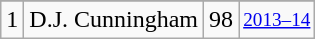<table class="wikitable">
<tr>
</tr>
<tr>
<td>1</td>
<td>D.J. Cunningham</td>
<td>98</td>
<td style="font-size:80%;"><a href='#'>2013–14</a></td>
</tr>
</table>
